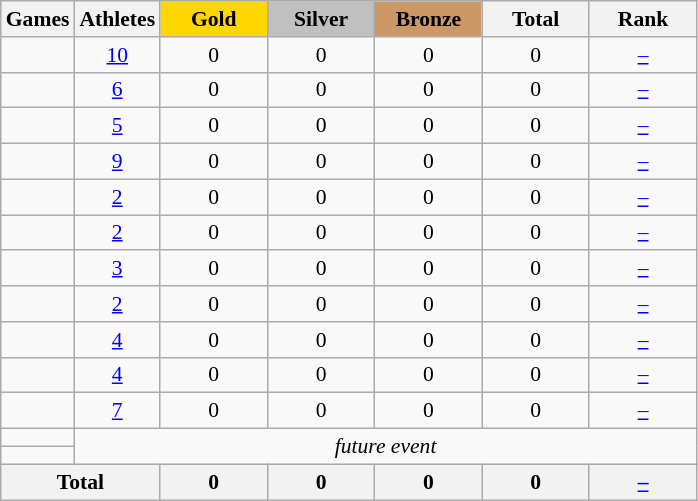<table class="wikitable" style="text-align:center; font-size:90%;">
<tr>
<th>Games</th>
<th>Athletes</th>
<td style="background:gold; width:4.5em; font-weight:bold;">Gold</td>
<td style="background:silver; width:4.5em; font-weight:bold;">Silver</td>
<td style="background:#cc9966; width:4.5em; font-weight:bold;">Bronze</td>
<th style="width:4.5em; font-weight:bold;">Total</th>
<th style="width:4.5em; font-weight:bold;">Rank</th>
</tr>
<tr>
<td align=left></td>
<td><a href='#'>10</a></td>
<td>0</td>
<td>0</td>
<td>0</td>
<td>0</td>
<td><a href='#'>–</a></td>
</tr>
<tr>
<td align=left></td>
<td><a href='#'>6</a></td>
<td>0</td>
<td>0</td>
<td>0</td>
<td>0</td>
<td><a href='#'>–</a></td>
</tr>
<tr>
<td align=left></td>
<td><a href='#'>5</a></td>
<td>0</td>
<td>0</td>
<td>0</td>
<td>0</td>
<td><a href='#'>–</a></td>
</tr>
<tr>
<td align=left></td>
<td><a href='#'>9</a></td>
<td>0</td>
<td>0</td>
<td>0</td>
<td>0</td>
<td><a href='#'>–</a></td>
</tr>
<tr>
<td align=left></td>
<td><a href='#'>2</a></td>
<td>0</td>
<td>0</td>
<td>0</td>
<td>0</td>
<td><a href='#'>–</a></td>
</tr>
<tr>
<td align=left></td>
<td><a href='#'>2</a></td>
<td>0</td>
<td>0</td>
<td>0</td>
<td>0</td>
<td><a href='#'>–</a></td>
</tr>
<tr>
<td align=left></td>
<td><a href='#'>3</a></td>
<td>0</td>
<td>0</td>
<td>0</td>
<td>0</td>
<td><a href='#'>–</a></td>
</tr>
<tr>
<td align=left></td>
<td><a href='#'>2</a></td>
<td>0</td>
<td>0</td>
<td>0</td>
<td>0</td>
<td><a href='#'>–</a></td>
</tr>
<tr>
<td align=left></td>
<td><a href='#'>4</a></td>
<td>0</td>
<td>0</td>
<td>0</td>
<td>0</td>
<td><a href='#'>–</a></td>
</tr>
<tr>
<td align=left></td>
<td><a href='#'>4</a></td>
<td>0</td>
<td>0</td>
<td>0</td>
<td>0</td>
<td><a href='#'>–</a></td>
</tr>
<tr>
<td align=left></td>
<td><a href='#'>7</a></td>
<td>0</td>
<td>0</td>
<td>0</td>
<td>0</td>
<td><a href='#'>–</a></td>
</tr>
<tr>
<td align=left></td>
<td colspan=6; rowspan=2><em>future event</em></td>
</tr>
<tr>
<td align=left></td>
</tr>
<tr>
<th colspan=2>Total</th>
<th>0</th>
<th>0</th>
<th>0</th>
<th>0</th>
<th><a href='#'>–</a></th>
</tr>
</table>
